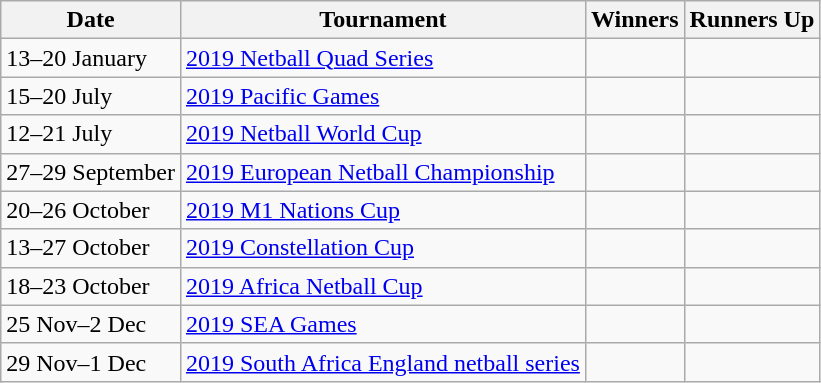<table class="wikitable collapsible">
<tr>
<th>Date</th>
<th>Tournament</th>
<th>Winners</th>
<th>Runners Up</th>
</tr>
<tr>
<td>13–20 January</td>
<td><a href='#'>2019 Netball Quad Series</a></td>
<td></td>
<td></td>
</tr>
<tr>
<td>15–20 July</td>
<td><a href='#'>2019 Pacific Games</a></td>
<td></td>
<td></td>
</tr>
<tr>
<td>12–21 July</td>
<td><a href='#'>2019 Netball World Cup</a></td>
<td></td>
<td></td>
</tr>
<tr>
<td>27–29 September</td>
<td><a href='#'>2019 European Netball Championship</a></td>
<td></td>
<td></td>
</tr>
<tr>
<td>20–26 October</td>
<td><a href='#'>2019 M1 Nations Cup</a></td>
<td></td>
<td></td>
</tr>
<tr>
<td>13–27 October</td>
<td><a href='#'>2019 Constellation Cup</a></td>
<td></td>
<td></td>
</tr>
<tr>
<td>18–23 October</td>
<td><a href='#'>2019 Africa Netball Cup</a></td>
<td></td>
<td></td>
</tr>
<tr>
<td>25 Nov–2 Dec</td>
<td><a href='#'>2019 SEA Games</a></td>
<td></td>
<td></td>
</tr>
<tr>
<td>29 Nov–1 Dec</td>
<td><a href='#'>2019 South Africa England netball series</a></td>
<td></td>
<td></td>
</tr>
</table>
